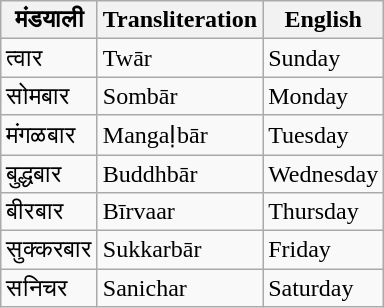<table class="wikitable">
<tr>
<th>मंडयाली</th>
<th>Transliteration</th>
<th>English</th>
</tr>
<tr>
<td>त्वार</td>
<td>Twār</td>
<td>Sunday</td>
</tr>
<tr>
<td>सोमबार</td>
<td>Sombār</td>
<td>Monday</td>
</tr>
<tr>
<td>मंगळबार</td>
<td>Mangaḷbār</td>
<td>Tuesday</td>
</tr>
<tr>
<td>बुद्धबार</td>
<td>Buddhbār</td>
<td>Wednesday</td>
</tr>
<tr>
<td>बीरबार</td>
<td>Bīrvaar</td>
<td>Thursday</td>
</tr>
<tr>
<td>सुक्करबार</td>
<td>Sukkarbār</td>
<td>Friday</td>
</tr>
<tr>
<td>सनिचर</td>
<td>Sanichar</td>
<td>Saturday</td>
</tr>
</table>
